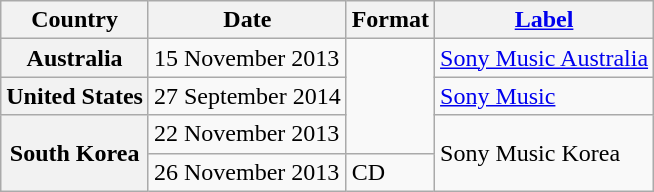<table class="wikitable plainrowheaders">
<tr>
<th scope="col">Country</th>
<th scope="col">Date</th>
<th scope="col">Format</th>
<th scope="col"><a href='#'>Label</a></th>
</tr>
<tr>
<th scope="row">Australia</th>
<td>15 November 2013</td>
<td rowspan="3"></td>
<td><a href='#'>Sony Music Australia</a></td>
</tr>
<tr>
<th scope="row">United States</th>
<td>27 September 2014</td>
<td><a href='#'>Sony Music</a></td>
</tr>
<tr>
<th scope="row" rowspan="2">South Korea</th>
<td>22 November 2013</td>
<td rowspan="2">Sony Music Korea</td>
</tr>
<tr>
<td>26 November 2013</td>
<td>CD</td>
</tr>
</table>
